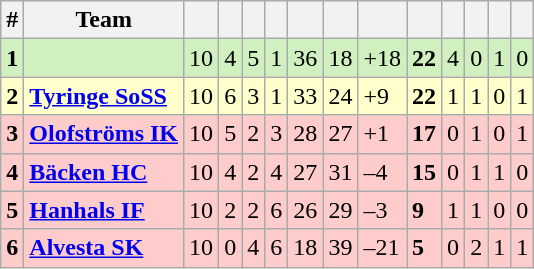<table class="wikitable sortable">
<tr>
<th>#</th>
<th>Team</th>
<th></th>
<th></th>
<th></th>
<th></th>
<th></th>
<th></th>
<th></th>
<th></th>
<th></th>
<th></th>
<th></th>
<th></th>
</tr>
<tr style="background: #D0F0C0;">
<td><strong>1</strong></td>
<td></td>
<td>10</td>
<td>4</td>
<td>5</td>
<td>1</td>
<td>36</td>
<td>18</td>
<td>+18</td>
<td><strong>22</strong></td>
<td>4</td>
<td>0</td>
<td>1</td>
<td>0</td>
</tr>
<tr style="background: #FFFFCC;">
<td><strong>2</strong></td>
<td><strong><a href='#'>Tyringe SoSS</a></strong></td>
<td>10</td>
<td>6</td>
<td>3</td>
<td>1</td>
<td>33</td>
<td>24</td>
<td>+9</td>
<td><strong>22</strong></td>
<td>1</td>
<td>1</td>
<td>0</td>
<td>1</td>
</tr>
<tr style="background: #FFCCCC;">
<td><strong>3</strong></td>
<td><strong><a href='#'>Olofströms IK</a></strong></td>
<td>10</td>
<td>5</td>
<td>2</td>
<td>3</td>
<td>28</td>
<td>27</td>
<td>+1</td>
<td><strong>17</strong></td>
<td>0</td>
<td>1</td>
<td>0</td>
<td>1</td>
</tr>
<tr style="background: #FFCCCC;">
<td><strong>4</strong></td>
<td><strong><a href='#'>Bäcken HC</a></strong></td>
<td>10</td>
<td>4</td>
<td>2</td>
<td>4</td>
<td>27</td>
<td>31</td>
<td>–4</td>
<td><strong>15</strong></td>
<td>0</td>
<td>1</td>
<td>1</td>
<td>0</td>
</tr>
<tr style="background: #FFCCCC;">
<td><strong>5</strong></td>
<td><strong><a href='#'>Hanhals IF</a></strong></td>
<td>10</td>
<td>2</td>
<td>2</td>
<td>6</td>
<td>26</td>
<td>29</td>
<td>–3</td>
<td><strong>9</strong></td>
<td>1</td>
<td>1</td>
<td>0</td>
<td>0</td>
</tr>
<tr style="background: #FFCCCC;">
<td><strong>6</strong></td>
<td><strong><a href='#'>Alvesta SK</a></strong></td>
<td>10</td>
<td>0</td>
<td>4</td>
<td>6</td>
<td>18</td>
<td>39</td>
<td>–21</td>
<td><strong>5</strong></td>
<td>0</td>
<td>2</td>
<td>1</td>
<td>1</td>
</tr>
</table>
